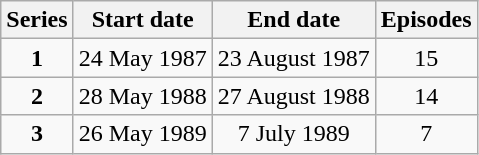<table class="wikitable" style="text-align:center;">
<tr>
<th>Series</th>
<th>Start date</th>
<th>End date</th>
<th>Episodes</th>
</tr>
<tr>
<td><strong>1</strong></td>
<td>24 May 1987</td>
<td>23 August 1987</td>
<td>15</td>
</tr>
<tr>
<td><strong>2</strong></td>
<td>28 May 1988</td>
<td>27 August 1988</td>
<td>14</td>
</tr>
<tr>
<td><strong>3</strong></td>
<td>26 May 1989</td>
<td>7 July 1989</td>
<td>7</td>
</tr>
</table>
